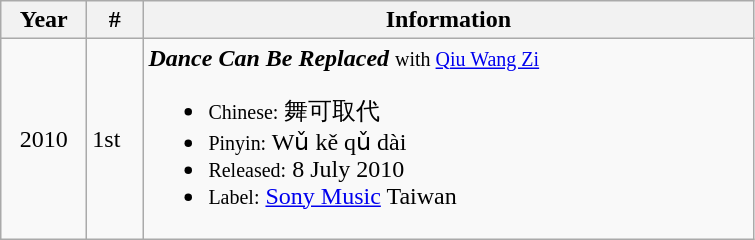<table class="wikitable">
<tr>
<th style="width:50px;">Year</th>
<th style="width:30px;">#</th>
<th style="width:400px;">Information</th>
</tr>
<tr>
<td style="text-align:center">2010</td>
<td>1st</td>
<td><strong><em>Dance Can Be Replaced</em></strong> <small> with <a href='#'>Qiu Wang Zi</a></small><br><ul><li><small>Chinese:</small> 舞可取代</li><li><small>Pinyin:</small> Wǔ kě qǔ dài</li><li><small>Released:</small> 8 July 2010</li><li><small>Label:</small> <a href='#'>Sony Music</a> Taiwan</li></ul></td>
</tr>
</table>
